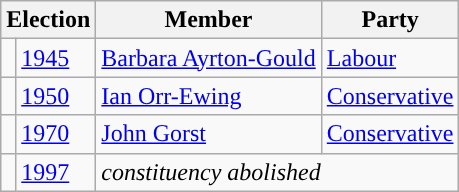<table class="wikitable">
<tr>
<th colspan="2">Election</th>
<th>Member</th>
<th>Party</th>
</tr>
<tr>
<td style="color:inherit;background-color: "></td>
<td><a href='#'>1945</a></td>
<td><a href='#'>Barbara Ayrton-Gould</a></td>
<td><a href='#'>Labour</a></td>
</tr>
<tr>
<td style="color:inherit;background-color: "></td>
<td><a href='#'>1950</a></td>
<td><a href='#'>Ian Orr-Ewing</a></td>
<td><a href='#'>Conservative</a></td>
</tr>
<tr>
<td style="color:inherit;background-color: "></td>
<td><a href='#'>1970</a></td>
<td><a href='#'>John Gorst</a></td>
<td><a href='#'>Conservative</a></td>
</tr>
<tr>
<td></td>
<td><a href='#'>1997</a></td>
<td colspan="2"><em>constituency abolished</em></td>
</tr>
</table>
